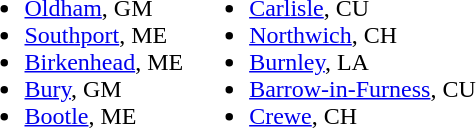<table>
<tr>
<td><br><ul><li><a href='#'>Oldham</a>, GM</li><li><a href='#'>Southport</a>, ME</li><li><a href='#'>Birkenhead</a>, ME</li><li><a href='#'>Bury</a>, GM</li><li><a href='#'>Bootle</a>, ME</li></ul></td>
<td><br><ul><li><a href='#'>Carlisle</a>, CU</li><li><a href='#'>Northwich</a>, CH</li><li><a href='#'>Burnley</a>, LA</li><li><a href='#'>Barrow-in-Furness</a>, CU</li><li><a href='#'>Crewe</a>, CH</li></ul></td>
</tr>
</table>
